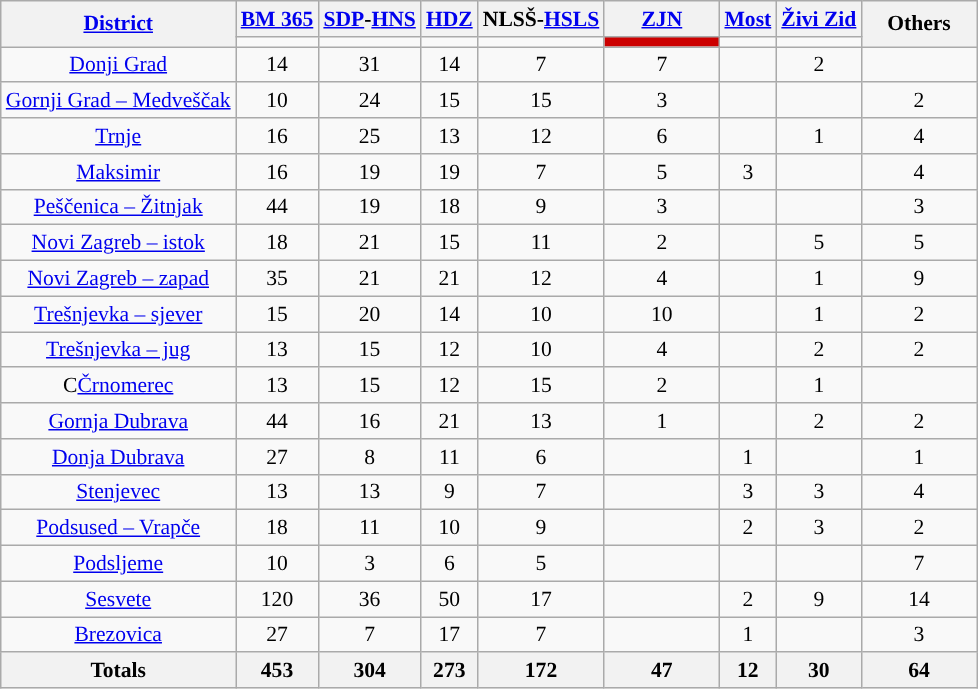<table class="wikitable" style="text-align:center; font-size:90%;">
<tr>
<th rowspan=2><a href='#'>District</a></th>
<th><a href='#'>BM 365</a></th>
<th><a href='#'>SDP</a>-<a href='#'>HNS</a></th>
<th><a href='#'>HDZ</a></th>
<th>NLSŠ-<a href='#'>HSLS</a></th>
<th><a href='#'>ZJN</a></th>
<th><a href='#'>Most</a></th>
<th><a href='#'>Živi Zid</a></th>
<th style="width:70px;" rowspan="2">Others</th>
</tr>
<tr>
<td style="background: "></td>
<td style="background: "></td>
<td style="background: "></td>
<td style="background: "></td>
<td style="background-color:#cc0000; width:70px;"></td>
<td style="background: "></td>
<td style="background: "></td>
</tr>
<tr>
<td><a href='#'>Donji Grad</a></td>
<td>14</td>
<td>31</td>
<td>14</td>
<td>7</td>
<td>7</td>
<td></td>
<td>2</td>
<td></td>
</tr>
<tr>
<td><a href='#'>Gornji Grad – Medveščak</a></td>
<td>10</td>
<td>24</td>
<td>15</td>
<td>15</td>
<td>3</td>
<td></td>
<td></td>
<td>2</td>
</tr>
<tr>
<td><a href='#'>Trnje</a></td>
<td>16</td>
<td>25</td>
<td>13</td>
<td>12</td>
<td>6</td>
<td></td>
<td>1</td>
<td>4</td>
</tr>
<tr>
<td><a href='#'>Maksimir</a></td>
<td>16</td>
<td>19</td>
<td>19</td>
<td>7</td>
<td>5</td>
<td>3</td>
<td></td>
<td>4</td>
</tr>
<tr>
<td><a href='#'>Peščenica – Žitnjak</a></td>
<td>44</td>
<td>19</td>
<td>18</td>
<td>9</td>
<td>3</td>
<td></td>
<td></td>
<td>3</td>
</tr>
<tr>
<td><a href='#'>Novi Zagreb – istok</a></td>
<td>18</td>
<td>21</td>
<td>15</td>
<td>11</td>
<td>2</td>
<td></td>
<td>5</td>
<td>5</td>
</tr>
<tr>
<td><a href='#'>Novi Zagreb – zapad</a></td>
<td>35</td>
<td>21</td>
<td>21</td>
<td>12</td>
<td>4</td>
<td></td>
<td>1</td>
<td>9</td>
</tr>
<tr>
<td><a href='#'>Trešnjevka – sjever</a></td>
<td>15</td>
<td>20</td>
<td>14</td>
<td>10</td>
<td>10</td>
<td></td>
<td>1</td>
<td>2</td>
</tr>
<tr>
<td><a href='#'>Trešnjevka – jug</a></td>
<td>13</td>
<td>15</td>
<td>12</td>
<td>10</td>
<td>4</td>
<td></td>
<td>2</td>
<td>2</td>
</tr>
<tr>
<td><span>C</span><a href='#'>Črnomerec</a></td>
<td>13</td>
<td>15</td>
<td>12</td>
<td>15</td>
<td>2</td>
<td></td>
<td>1</td>
<td></td>
</tr>
<tr>
<td><a href='#'>Gornja Dubrava</a></td>
<td>44</td>
<td>16</td>
<td>21</td>
<td>13</td>
<td>1</td>
<td></td>
<td>2</td>
<td>2</td>
</tr>
<tr>
<td><a href='#'>Donja Dubrava</a></td>
<td>27</td>
<td>8</td>
<td>11</td>
<td>6</td>
<td></td>
<td>1</td>
<td></td>
<td>1</td>
</tr>
<tr>
<td><a href='#'>Stenjevec</a></td>
<td>13</td>
<td>13</td>
<td>9</td>
<td>7</td>
<td></td>
<td>3</td>
<td>3</td>
<td>4</td>
</tr>
<tr>
<td><a href='#'>Podsused – Vrapče</a></td>
<td>18</td>
<td>11</td>
<td>10</td>
<td>9</td>
<td></td>
<td>2</td>
<td>3</td>
<td>2</td>
</tr>
<tr>
<td><a href='#'>Podsljeme</a></td>
<td>10</td>
<td>3</td>
<td>6</td>
<td>5</td>
<td></td>
<td></td>
<td></td>
<td>7</td>
</tr>
<tr>
<td><a href='#'>Sesvete</a></td>
<td>120</td>
<td>36</td>
<td>50</td>
<td>17</td>
<td></td>
<td>2</td>
<td>9</td>
<td>14</td>
</tr>
<tr>
<td><a href='#'>Brezovica</a></td>
<td>27</td>
<td>7</td>
<td>17</td>
<td>7</td>
<td></td>
<td>1</td>
<td></td>
<td>3</td>
</tr>
<tr>
<th>Totals</th>
<th>453</th>
<th>304</th>
<th>273</th>
<th>172</th>
<th>47</th>
<th>12</th>
<th>30</th>
<th>64</th>
</tr>
</table>
